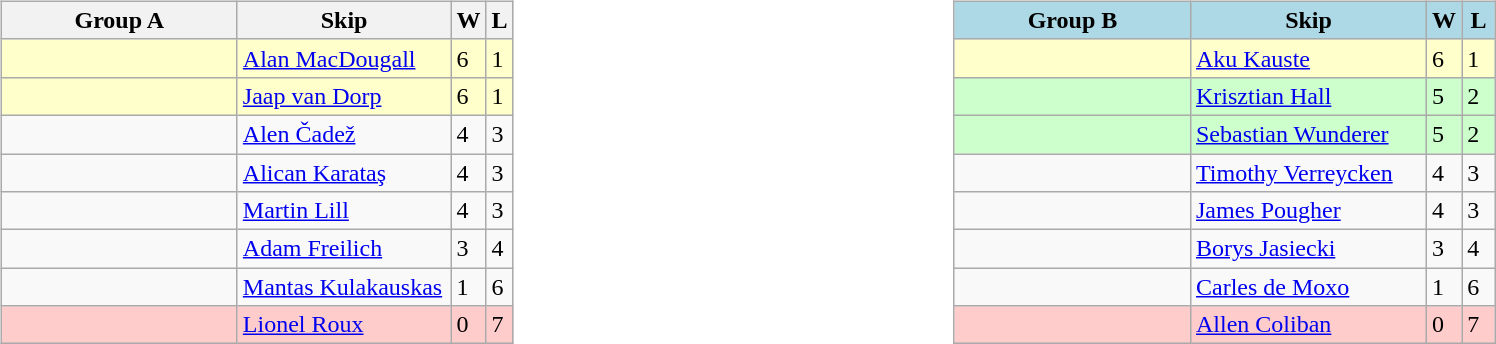<table table>
<tr>
<td valign=top width=10%><br><table class=wikitable>
<tr>
<th width=150>Group A</th>
<th width=135>Skip</th>
<th>W</th>
<th>L</th>
</tr>
<tr bgcolor=#ffffcc>
<td></td>
<td><a href='#'>Alan MacDougall</a></td>
<td>6</td>
<td>1</td>
</tr>
<tr bgcolor=#ffffcc>
<td></td>
<td><a href='#'>Jaap van Dorp</a></td>
<td>6</td>
<td>1</td>
</tr>
<tr>
<td></td>
<td><a href='#'>Alen Čadež</a></td>
<td>4</td>
<td>3</td>
</tr>
<tr>
<td></td>
<td><a href='#'>Alican Karataş</a></td>
<td>4</td>
<td>3</td>
</tr>
<tr>
<td></td>
<td><a href='#'>Martin Lill</a></td>
<td>4</td>
<td>3</td>
</tr>
<tr>
<td></td>
<td><a href='#'>Adam Freilich</a></td>
<td>3</td>
<td>4</td>
</tr>
<tr>
<td></td>
<td><a href='#'>Mantas Kulakauskas</a></td>
<td>1</td>
<td>6</td>
</tr>
<tr bgcolor=#ffcccc>
<td></td>
<td><a href='#'>Lionel Roux</a></td>
<td>0</td>
<td>7</td>
</tr>
</table>
</td>
<td valign=top width=10%><br><table class=wikitable>
<tr>
<th style="background: #ADD8E6;" width=150>Group B</th>
<th style="background: #ADD8E6;" width=150>Skip</th>
<th style="background: #ADD8E6;" width=15>W</th>
<th style="background: #ADD8E6;" width=15>L</th>
</tr>
<tr bgcolor=#ffffcc>
<td></td>
<td><a href='#'>Aku Kauste</a></td>
<td>6</td>
<td>1</td>
</tr>
<tr bgcolor=#ccffcc>
<td></td>
<td><a href='#'>Krisztian Hall</a></td>
<td>5</td>
<td>2</td>
</tr>
<tr bgcolor=#ccffcc>
<td></td>
<td><a href='#'>Sebastian Wunderer</a></td>
<td>5</td>
<td>2</td>
</tr>
<tr>
<td></td>
<td><a href='#'>Timothy Verreycken</a></td>
<td>4</td>
<td>3</td>
</tr>
<tr>
<td></td>
<td><a href='#'>James Pougher</a></td>
<td>4</td>
<td>3</td>
</tr>
<tr>
<td></td>
<td><a href='#'>Borys Jasiecki</a></td>
<td>3</td>
<td>4</td>
</tr>
<tr>
<td></td>
<td><a href='#'>Carles de Moxo</a></td>
<td>1</td>
<td>6</td>
</tr>
<tr bgcolor=#ffcccc>
<td></td>
<td><a href='#'>Allen Coliban</a></td>
<td>0</td>
<td>7</td>
</tr>
</table>
</td>
</tr>
</table>
